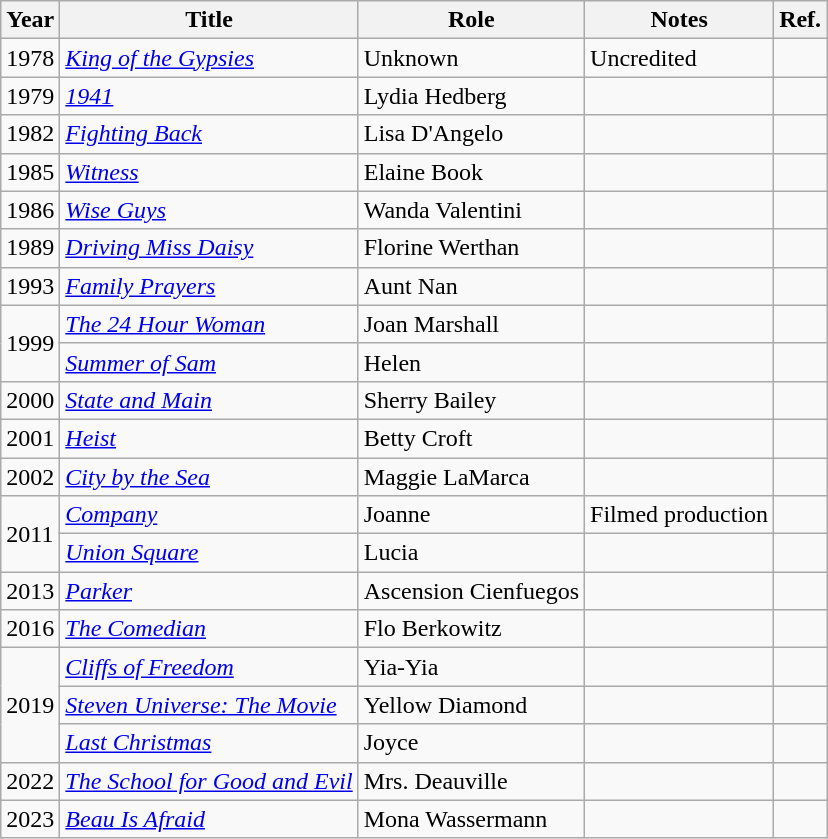<table class="wikitable sortable">
<tr>
<th>Year</th>
<th>Title</th>
<th>Role</th>
<th class="unsortable">Notes</th>
<th>Ref.</th>
</tr>
<tr>
<td>1978</td>
<td><em><a href='#'>King of the Gypsies</a></em></td>
<td>Unknown</td>
<td>Uncredited</td>
<td></td>
</tr>
<tr>
<td>1979</td>
<td><em><a href='#'>1941</a></em></td>
<td>Lydia Hedberg</td>
<td></td>
<td></td>
</tr>
<tr>
<td>1982</td>
<td><em><a href='#'>Fighting Back</a></em></td>
<td>Lisa D'Angelo</td>
<td></td>
<td></td>
</tr>
<tr>
<td>1985</td>
<td><em><a href='#'>Witness</a></em></td>
<td>Elaine Book</td>
<td></td>
<td></td>
</tr>
<tr>
<td>1986</td>
<td><em><a href='#'>Wise Guys</a></em></td>
<td>Wanda Valentini</td>
<td></td>
<td></td>
</tr>
<tr>
<td>1989</td>
<td><em><a href='#'>Driving Miss Daisy</a></em></td>
<td>Florine Werthan</td>
<td></td>
<td></td>
</tr>
<tr>
<td>1993</td>
<td><em><a href='#'>Family Prayers</a></em></td>
<td>Aunt Nan</td>
<td></td>
<td></td>
</tr>
<tr>
<td rowspan="2">1999</td>
<td><em><a href='#'>The 24 Hour Woman</a></em></td>
<td>Joan Marshall</td>
<td></td>
<td></td>
</tr>
<tr>
<td><em><a href='#'>Summer of Sam</a></em></td>
<td>Helen</td>
<td></td>
<td></td>
</tr>
<tr>
<td>2000</td>
<td><em><a href='#'>State and Main</a></em></td>
<td>Sherry Bailey</td>
<td></td>
<td></td>
</tr>
<tr>
<td>2001</td>
<td><em><a href='#'>Heist</a></em></td>
<td>Betty Croft</td>
<td></td>
<td></td>
</tr>
<tr>
<td>2002</td>
<td><em><a href='#'>City by the Sea</a></em></td>
<td>Maggie LaMarca</td>
<td></td>
<td></td>
</tr>
<tr>
<td rowspan="2">2011</td>
<td><em><a href='#'>Company</a></em></td>
<td>Joanne</td>
<td>Filmed production</td>
<td></td>
</tr>
<tr>
<td><em><a href='#'>Union Square</a></em></td>
<td>Lucia</td>
<td></td>
<td></td>
</tr>
<tr>
<td>2013</td>
<td><em><a href='#'>Parker</a></em></td>
<td>Ascension Cienfuegos</td>
<td></td>
<td></td>
</tr>
<tr>
<td>2016</td>
<td><em><a href='#'>The Comedian</a></em></td>
<td>Flo Berkowitz</td>
<td></td>
<td></td>
</tr>
<tr>
<td rowspan="3">2019</td>
<td><em><a href='#'>Cliffs of Freedom</a></em></td>
<td>Yia-Yia</td>
<td></td>
<td></td>
</tr>
<tr>
<td><em><a href='#'>Steven Universe: The Movie</a></em></td>
<td>Yellow Diamond</td>
<td></td>
<td></td>
</tr>
<tr>
<td><em><a href='#'>Last Christmas</a></em></td>
<td>Joyce</td>
<td></td>
<td></td>
</tr>
<tr>
<td>2022</td>
<td><em><a href='#'>The School for Good and Evil</a></em></td>
<td>Mrs. Deauville</td>
<td></td>
<td></td>
</tr>
<tr>
<td>2023</td>
<td><em><a href='#'>Beau Is Afraid</a></em></td>
<td>Mona Wassermann</td>
<td></td>
<td></td>
</tr>
</table>
